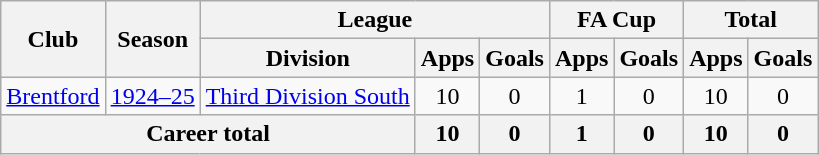<table class="wikitable" style="text-align: center;">
<tr>
<th rowspan="2">Club</th>
<th rowspan="2">Season</th>
<th colspan="3">League</th>
<th colspan="2">FA Cup</th>
<th colspan="2">Total</th>
</tr>
<tr>
<th>Division</th>
<th>Apps</th>
<th>Goals</th>
<th>Apps</th>
<th>Goals</th>
<th>Apps</th>
<th>Goals</th>
</tr>
<tr>
<td><a href='#'>Brentford</a></td>
<td><a href='#'>1924–25</a></td>
<td><a href='#'>Third Division South</a></td>
<td>10</td>
<td>0</td>
<td>1</td>
<td>0</td>
<td>10</td>
<td>0</td>
</tr>
<tr>
<th colspan="3">Career total</th>
<th>10</th>
<th>0</th>
<th>1</th>
<th>0</th>
<th>10</th>
<th>0</th>
</tr>
</table>
